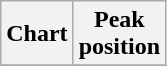<table class="wikitable sortable plainrowheaders">
<tr>
<th scope="col">Chart</th>
<th scope="col">Peak<br>position</th>
</tr>
<tr>
</tr>
</table>
